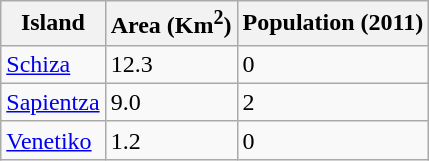<table class="wikitable">
<tr>
<th>Island</th>
<th>Area (Km<sup>2</sup>)</th>
<th>Population (2011)</th>
</tr>
<tr>
<td><a href='#'>Schiza</a></td>
<td>12.3</td>
<td>0</td>
</tr>
<tr>
<td><a href='#'>Sapientza</a></td>
<td>9.0</td>
<td>2</td>
</tr>
<tr>
<td><a href='#'>Venetiko</a></td>
<td>1.2</td>
<td>0</td>
</tr>
</table>
